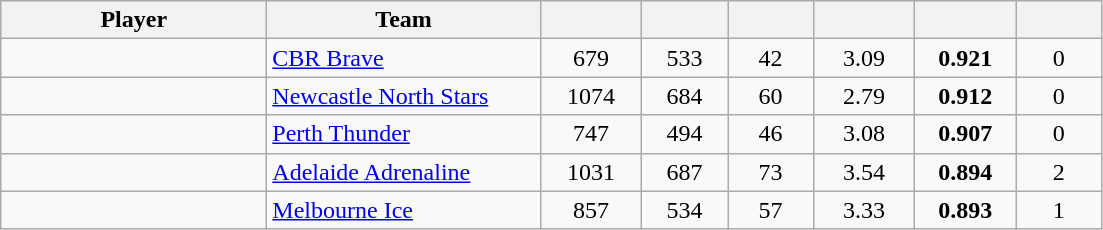<table class="wikitable sortable" style="text-align:center;">
<tr>
<th width="170px">Player</th>
<th width="175px">Team</th>
<th width="60px"></th>
<th width="50px"></th>
<th width="50px"></th>
<th width="60px"></th>
<th width="60px"></th>
<th width="50px"></th>
</tr>
<tr>
<td align="left"></td>
<td align="left"><a href='#'>CBR Brave</a></td>
<td>679</td>
<td>533</td>
<td>42</td>
<td>3.09</td>
<td><strong>0.921</strong></td>
<td>0</td>
</tr>
<tr>
<td align="left"></td>
<td align="left"><a href='#'>Newcastle North Stars</a></td>
<td>1074</td>
<td>684</td>
<td>60</td>
<td>2.79</td>
<td><strong>0.912</strong></td>
<td>0</td>
</tr>
<tr>
<td align="left"></td>
<td align="left"><a href='#'>Perth Thunder</a></td>
<td>747</td>
<td>494</td>
<td>46</td>
<td>3.08</td>
<td><strong>0.907</strong></td>
<td>0</td>
</tr>
<tr>
<td align="left"></td>
<td align="left"><a href='#'>Adelaide Adrenaline</a></td>
<td>1031</td>
<td>687</td>
<td>73</td>
<td>3.54</td>
<td><strong>0.894</strong></td>
<td>2</td>
</tr>
<tr>
<td align="left"></td>
<td align="left"><a href='#'>Melbourne Ice</a></td>
<td>857</td>
<td>534</td>
<td>57</td>
<td>3.33</td>
<td><strong>0.893</strong></td>
<td>1</td>
</tr>
</table>
